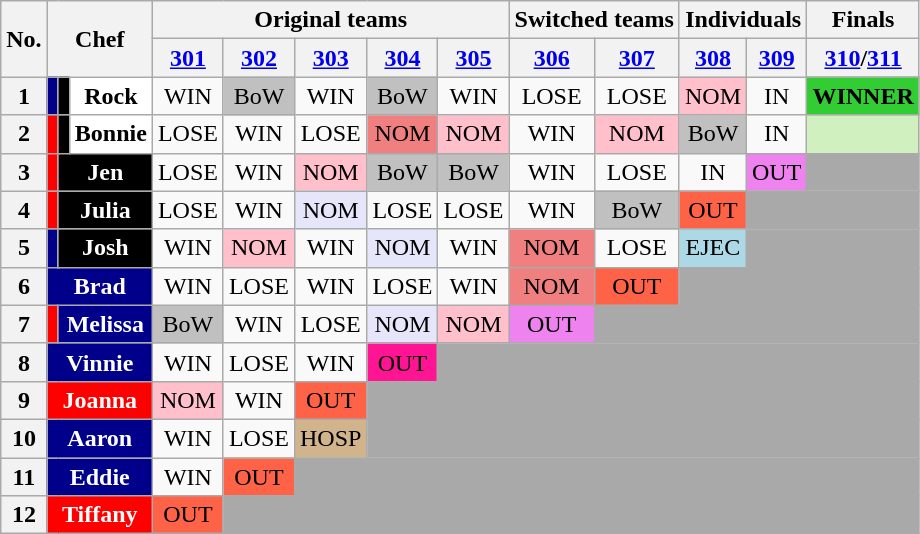<table class="wikitable" style="text-align:center">
<tr>
<th rowspan="2">No.</th>
<th colspan="4" rowspan="2">Chef</th>
<th colspan=5>Original teams</th>
<th colspan=2>Switched teams</th>
<th colspan=2>Individuals</th>
<th>Finals</th>
</tr>
<tr>
<th scope="col"><a href='#'>301</a></th>
<th scope="col"><a href='#'>302</a></th>
<th scope="col"><a href='#'>303</a></th>
<th scope="col"><a href='#'>304</a></th>
<th scope="col"><a href='#'>305</a></th>
<th scope="col"><a href='#'>306</a></th>
<th scope="col"><a href='#'>307</a></th>
<th scope="col"><a href='#'>308</a></th>
<th scope="col"><a href='#'>309</a></th>
<th scope="col"><a href='#'>310</a>/<a href='#'>311</a></th>
</tr>
<tr>
<th>1</th>
<th colspan="2" style="background:darkblue; color:black;"></th>
<th style="background:black; color:black;"></th>
<th style="background:white; color:#000;">Rock</th>
<td>WIN</td>
<td style="background:silver;">BoW</td>
<td>WIN</td>
<td style="background:silver;">BoW</td>
<td>WIN</td>
<td>LOSE</td>
<td>LOSE</td>
<td style="background:pink;">NOM</td>
<td>IN</td>
<td style="background:limegreen;"><strong>WINNER</strong></td>
</tr>
<tr>
<th>2</th>
<th colspan="2" style="background:red; color:black;"></th>
<th style="background:black; color:black;"></th>
<th style="background:white; color:#000;">Bonnie</th>
<td>LOSE</td>
<td>WIN</td>
<td>LOSE</td>
<td style="background:lightcoral;">NOM</td>
<td style="background:pink;">NOM</td>
<td>WIN</td>
<td style="background:pink;">NOM</td>
<td style="background:silver">BoW</td>
<td>IN</td>
<td style="background:#D0F0C0;"></td>
</tr>
<tr>
<th>3</th>
<th colspan="2" style="background:red; color:black;"></th>
<th colspan="2" style="background:#000; color:white;">Jen</th>
<td>LOSE</td>
<td>WIN</td>
<td style="background:pink;">NOM</td>
<td style="background:silver;">BoW</td>
<td style="background:silver;">BoW</td>
<td>WIN</td>
<td>LOSE</td>
<td>IN</td>
<td style="background:violet;">OUT</td>
<td style="background:darkgrey;"></td>
</tr>
<tr>
<th>4</th>
<th colspan="2" style="background:red; color:black;"></th>
<th colspan="2" style="background:#000; color:white;">Julia</th>
<td>LOSE</td>
<td>WIN</td>
<td style="background:lavender;">NOM</td>
<td>LOSE</td>
<td>LOSE</td>
<td>WIN</td>
<td style="background:silver;">BoW</td>
<td style="background:tomato;">OUT</td>
<td colspan="2" style="background:darkgrey;"></td>
</tr>
<tr>
<th>5</th>
<th colspan="2"style="background:darkblue; color:black;"></th>
<th colspan="2" style="background:#000; color:white;">Josh</th>
<td>WIN</td>
<td style="background:pink;">NOM</td>
<td>WIN</td>
<td style="background:lavender;">NOM</td>
<td>WIN</td>
<td style="background:lightcoral;">NOM</td>
<td>LOSE</td>
<td style="background:lightblue;">EJEC</td>
<td colspan="2" style="background:darkgrey;"></td>
</tr>
<tr>
<th>6</th>
<th colspan="4" style="background:darkblue; color:white;">Brad</th>
<td>WIN</td>
<td>LOSE</td>
<td>WIN</td>
<td>LOSE</td>
<td>WIN</td>
<td style="background:lightcoral;">NOM</td>
<td style="background:tomato;">OUT</td>
<td colspan="3" style="background:darkgrey;"></td>
</tr>
<tr>
<th>7</th>
<th style="background:red; color:black;"></th>
<th colspan="3" style="background:darkblue; color:white;">Melissa</th>
<td style="background:silver;">BoW</td>
<td>WIN</td>
<td>LOSE</td>
<td style="background:lavender;">NOM</td>
<td style="background:pink;">NOM</td>
<td style="background:violet;">OUT</td>
<td colspan="4" style="background:darkgrey;"></td>
</tr>
<tr>
<th>8</th>
<th colspan="4" style="background:darkblue; color:white;">Vinnie</th>
<td>WIN</td>
<td>LOSE</td>
<td>WIN</td>
<td style="background:deeppink;">OUT</td>
<td colspan="6" style="background:darkgrey;"></td>
</tr>
<tr>
<th>9</th>
<th colspan="4" style="background:red; color:white;">Joanna</th>
<td style="background:pink;">NOM</td>
<td>WIN</td>
<td style="background:tomato;">OUT</td>
<td colspan="7" style="background:darkgrey;"></td>
</tr>
<tr>
<th>10</th>
<th colspan="4" style="background:darkblue; color:white;">Aaron</th>
<td>WIN</td>
<td>LOSE</td>
<td style="background:tan;">HOSP</td>
<td colspan="7" style="background:darkgrey;"></td>
</tr>
<tr>
<th>11</th>
<th colspan="4" style="background:darkblue; color:white;">Eddie</th>
<td>WIN</td>
<td style="background:tomato;">OUT</td>
<td colspan="8" style="background:darkgrey;"></td>
</tr>
<tr>
<th>12</th>
<th colspan="4" style="background:red; color:white;">Tiffany</th>
<td rowspan="2" style="background:tomato;">OUT</td>
<td colspan="9" rowspan="2" style="background:darkgrey;"></td>
</tr>
</table>
